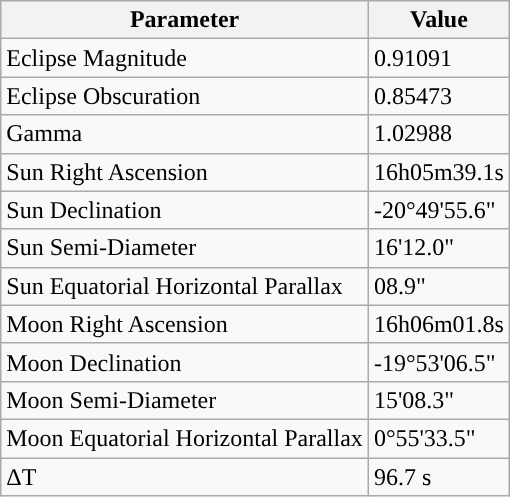<table class="wikitable">
<tr>
<th>Parameter</th>
<th>Value</th>
</tr>
<tr>
<td>Eclipse Magnitude</td>
<td>0.91091</td>
</tr>
<tr>
<td>Eclipse Obscuration</td>
<td>0.85473</td>
</tr>
<tr>
<td>Gamma</td>
<td>1.02988</td>
</tr>
<tr>
<td>Sun Right Ascension</td>
<td>16h05m39.1s</td>
</tr>
<tr>
<td>Sun Declination</td>
<td>-20°49'55.6"</td>
</tr>
<tr>
<td>Sun Semi-Diameter</td>
<td>16'12.0"</td>
</tr>
<tr>
<td>Sun Equatorial Horizontal Parallax</td>
<td>08.9"</td>
</tr>
<tr>
<td>Moon Right Ascension</td>
<td>16h06m01.8s</td>
</tr>
<tr>
<td>Moon Declination</td>
<td>-19°53'06.5"</td>
</tr>
<tr>
<td>Moon Semi-Diameter</td>
<td>15'08.3"</td>
</tr>
<tr>
<td>Moon Equatorial Horizontal Parallax</td>
<td>0°55'33.5"</td>
</tr>
<tr>
<td>ΔT</td>
<td>96.7 s</td>
</tr>
</table>
